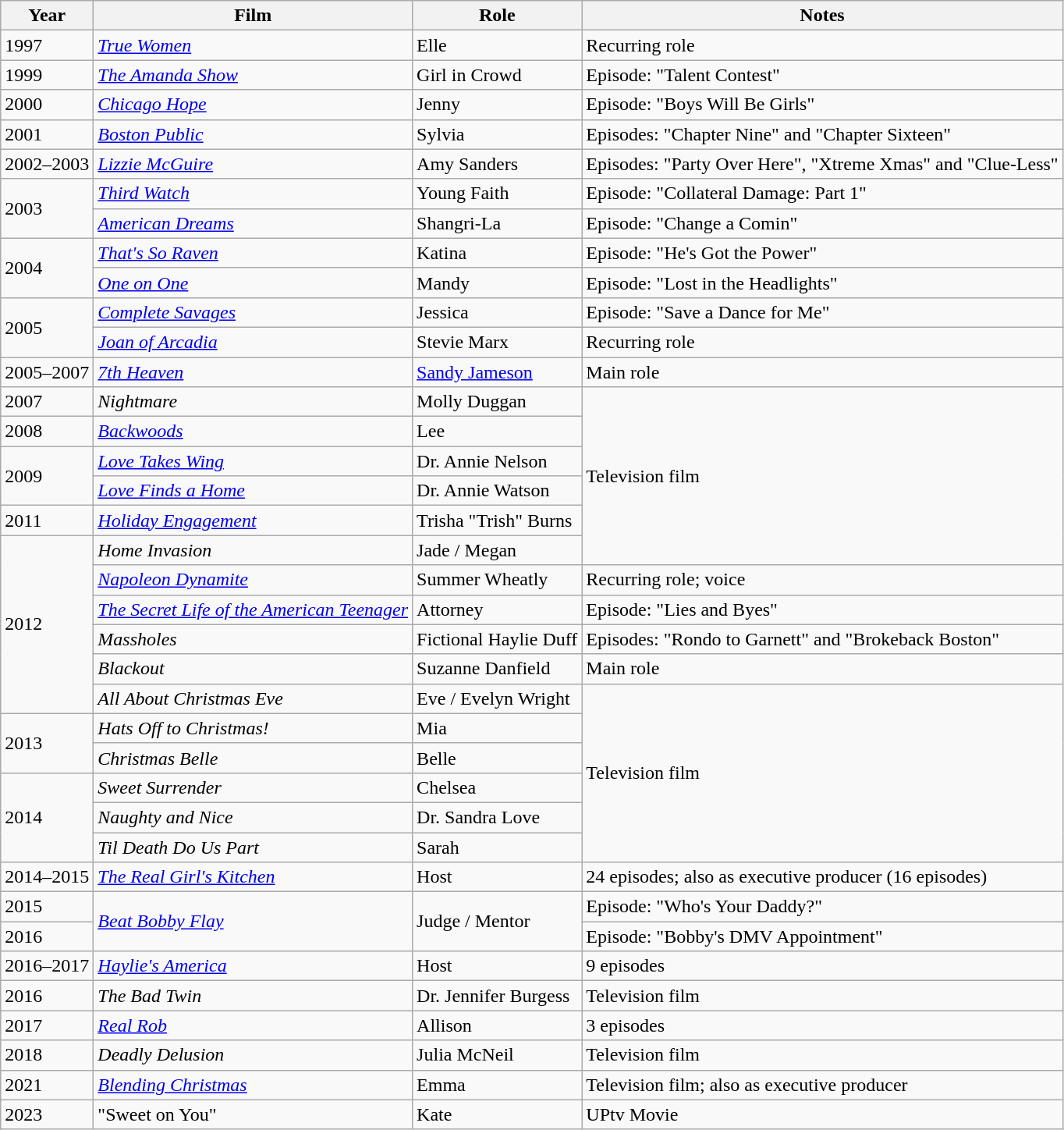<table class="wikitable sortable">
<tr>
<th>Year</th>
<th>Film</th>
<th>Role</th>
<th class="unsortable">Notes</th>
</tr>
<tr>
<td>1997</td>
<td><em><a href='#'>True Women</a></em></td>
<td>Elle</td>
<td>Recurring role</td>
</tr>
<tr>
<td>1999</td>
<td><em><a href='#'>The Amanda Show</a></em></td>
<td>Girl in Crowd</td>
<td>Episode: "Talent Contest"</td>
</tr>
<tr>
<td>2000</td>
<td><em><a href='#'>Chicago Hope</a></em></td>
<td>Jenny</td>
<td>Episode: "Boys Will Be Girls"</td>
</tr>
<tr>
<td>2001</td>
<td><em><a href='#'>Boston Public</a></em></td>
<td>Sylvia</td>
<td>Episodes: "Chapter Nine" and "Chapter Sixteen"</td>
</tr>
<tr>
<td>2002–2003</td>
<td><em><a href='#'>Lizzie McGuire</a></em></td>
<td>Amy Sanders</td>
<td>Episodes: "Party Over Here", "Xtreme Xmas" and "Clue-Less"</td>
</tr>
<tr>
<td rowspan=2>2003</td>
<td><em><a href='#'>Third Watch</a></em></td>
<td>Young Faith</td>
<td>Episode: "Collateral Damage: Part 1"</td>
</tr>
<tr>
<td><em><a href='#'>American Dreams</a></em></td>
<td>Shangri-La</td>
<td>Episode: "Change a Comin"</td>
</tr>
<tr>
<td rowspan=2>2004</td>
<td><em><a href='#'>That's So Raven</a></em></td>
<td>Katina</td>
<td>Episode: "He's Got the Power"</td>
</tr>
<tr>
<td><em><a href='#'>One on One</a></em></td>
<td>Mandy</td>
<td>Episode: "Lost in the Headlights"</td>
</tr>
<tr>
<td rowspan=2>2005</td>
<td><em><a href='#'>Complete Savages</a></em></td>
<td>Jessica</td>
<td>Episode: "Save a Dance for Me"</td>
</tr>
<tr>
<td><em><a href='#'>Joan of Arcadia</a></em></td>
<td>Stevie Marx</td>
<td>Recurring role</td>
</tr>
<tr>
<td>2005–2007</td>
<td><em><a href='#'>7th Heaven</a></em></td>
<td><a href='#'>Sandy Jameson</a></td>
<td>Main role</td>
</tr>
<tr>
<td>2007</td>
<td><em>Nightmare</em></td>
<td>Molly Duggan</td>
<td rowspan=6>Television film</td>
</tr>
<tr>
<td>2008</td>
<td><em><a href='#'>Backwoods</a></em></td>
<td>Lee</td>
</tr>
<tr>
<td rowspan=2>2009</td>
<td><em><a href='#'>Love Takes Wing</a></em></td>
<td>Dr. Annie Nelson</td>
</tr>
<tr>
<td><em><a href='#'>Love Finds a Home</a></em></td>
<td>Dr. Annie Watson</td>
</tr>
<tr>
<td>2011</td>
<td><em><a href='#'>Holiday Engagement</a></em></td>
<td>Trisha "Trish" Burns</td>
</tr>
<tr>
<td rowspan=6>2012</td>
<td><em>Home Invasion</em></td>
<td>Jade / Megan</td>
</tr>
<tr>
<td><em><a href='#'>Napoleon Dynamite</a></em></td>
<td>Summer Wheatly</td>
<td>Recurring role; voice</td>
</tr>
<tr>
<td><em><a href='#'>The Secret Life of the American Teenager</a></em></td>
<td>Attorney</td>
<td>Episode: "Lies and Byes"</td>
</tr>
<tr>
<td><em>Massholes</em></td>
<td>Fictional Haylie Duff</td>
<td>Episodes: "Rondo to Garnett" and "Brokeback Boston"</td>
</tr>
<tr>
<td><em>Blackout</em></td>
<td>Suzanne Danfield</td>
<td>Main role</td>
</tr>
<tr>
<td><em>All About Christmas Eve</em></td>
<td>Eve / Evelyn Wright</td>
<td rowspan=6>Television film</td>
</tr>
<tr>
<td rowspan=2>2013</td>
<td><em>Hats Off to Christmas!</em></td>
<td>Mia</td>
</tr>
<tr>
<td><em>Christmas Belle</em></td>
<td>Belle</td>
</tr>
<tr>
<td rowspan=3>2014</td>
<td><em>Sweet Surrender</em></td>
<td>Chelsea</td>
</tr>
<tr>
<td><em>Naughty and Nice</em></td>
<td>Dr. Sandra Love</td>
</tr>
<tr>
<td><em>Til Death Do Us Part</em></td>
<td>Sarah</td>
</tr>
<tr>
<td>2014–2015</td>
<td><em><a href='#'>The Real Girl's Kitchen</a></em></td>
<td>Host</td>
<td>24 episodes; also as executive producer (16 episodes)</td>
</tr>
<tr>
<td>2015</td>
<td rowspan="2"><em><a href='#'>Beat Bobby Flay</a></em></td>
<td rowspan="2">Judge / Mentor</td>
<td>Episode: "Who's Your Daddy?"</td>
</tr>
<tr>
<td>2016</td>
<td>Episode: "Bobby's DMV Appointment"</td>
</tr>
<tr>
<td>2016–2017</td>
<td><em><a href='#'>Haylie's America</a></em></td>
<td>Host</td>
<td>9 episodes</td>
</tr>
<tr>
<td>2016</td>
<td><em>The Bad Twin</em></td>
<td>Dr. Jennifer Burgess</td>
<td>Television film</td>
</tr>
<tr>
<td>2017</td>
<td><em><a href='#'>Real Rob</a></em></td>
<td>Allison</td>
<td>3 episodes</td>
</tr>
<tr>
<td>2018</td>
<td><em>Deadly Delusion</em></td>
<td>Julia McNeil</td>
<td>Television film</td>
</tr>
<tr>
<td>2021</td>
<td><em><a href='#'>Blending Christmas</a></em></td>
<td>Emma</td>
<td>Television film; also as executive producer</td>
</tr>
<tr>
<td>2023</td>
<td>"Sweet on You"</td>
<td>Kate</td>
<td>UPtv Movie</td>
</tr>
</table>
